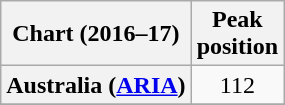<table class="wikitable sortable plainrowheaders">
<tr>
<th>Chart (2016–17)</th>
<th>Peak<br>position</th>
</tr>
<tr>
<th scope="row">Australia (<a href='#'>ARIA</a>)</th>
<td style="text-align:center;">112</td>
</tr>
<tr>
</tr>
<tr>
</tr>
<tr>
</tr>
<tr>
</tr>
</table>
